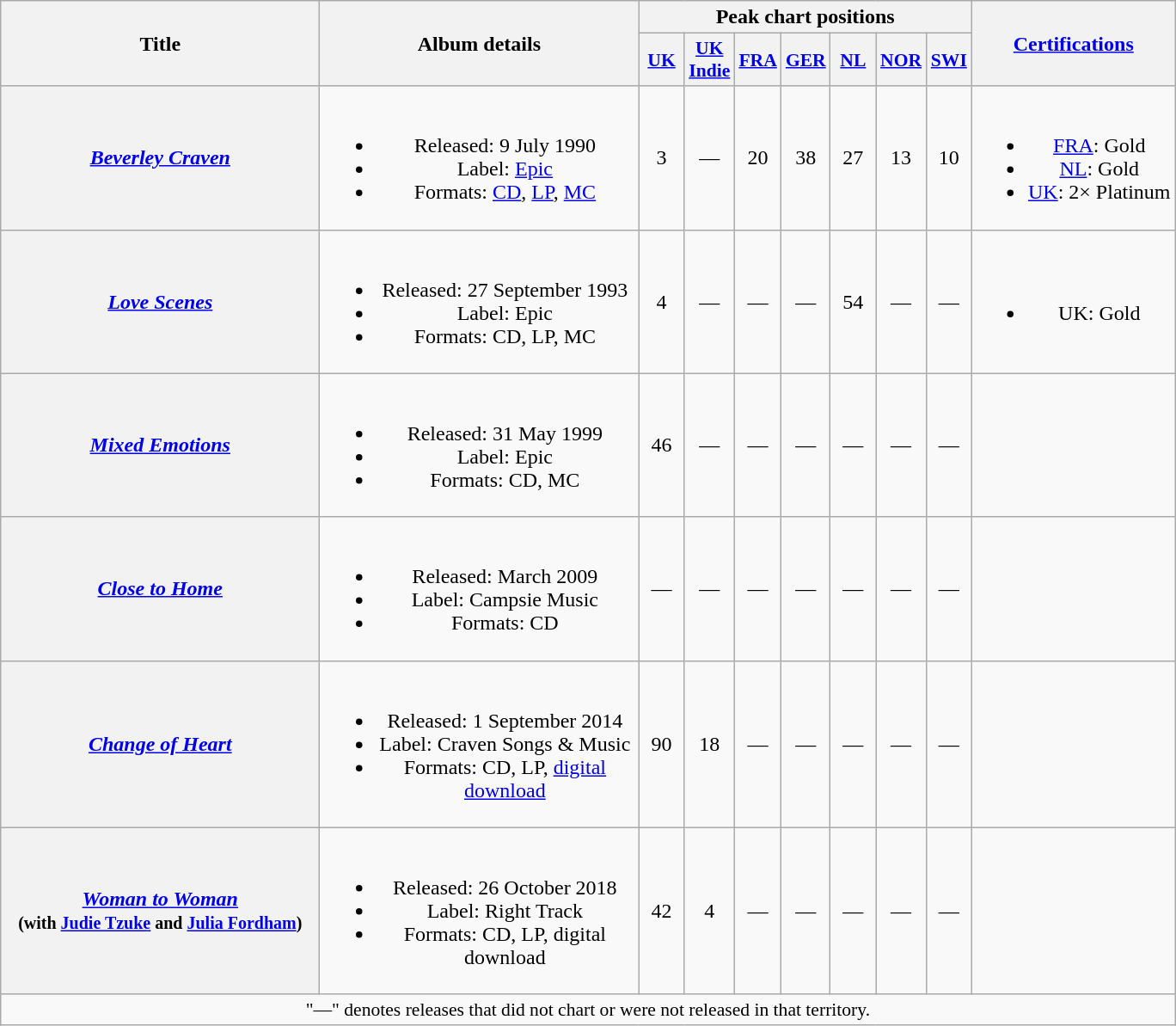<table class="wikitable plainrowheaders" style="text-align:center;">
<tr>
<th rowspan="2" scope="col" style="width:15em;">Title</th>
<th rowspan="2" scope="col" style="width:15em;">Album details</th>
<th colspan="7">Peak chart positions</th>
<th rowspan="2"><a href='#'>Certifications</a></th>
</tr>
<tr>
<th scope="col" style="width:2em;font-size:90%;"><a href='#'>UK</a><br></th>
<th scope="col" style="width:2em;font-size:90%;"><a href='#'>UK Indie</a><br></th>
<th scope="col" style="width:2em;font-size:90%;"><a href='#'>FRA</a><br></th>
<th scope="col" style="width:2em;font-size:90%;"><a href='#'>GER</a><br></th>
<th scope="col" style="width:2em;font-size:90%;"><a href='#'>NL</a><br></th>
<th scope="col" style="width:2em;font-size:90%;"><a href='#'>NOR</a><br></th>
<th scope="col" style="width:2em;font-size:90%;"><a href='#'>SWI</a><br></th>
</tr>
<tr>
<th scope="row"><em><a href='#'>Beverley Craven</a></em></th>
<td><br><ul><li>Released: 9 July 1990</li><li>Label: <a href='#'>Epic</a></li><li>Formats: <a href='#'>CD</a>, <a href='#'>LP</a>, <a href='#'>MC</a></li></ul></td>
<td>3</td>
<td>—</td>
<td>20</td>
<td>38</td>
<td>27</td>
<td>13</td>
<td>10</td>
<td><br><ul><li><a href='#'>FRA</a>: Gold</li><li><a href='#'>NL</a>: Gold</li><li><a href='#'>UK</a>: 2× Platinum</li></ul></td>
</tr>
<tr>
<th scope="row"><em><a href='#'>Love Scenes</a></em></th>
<td><br><ul><li>Released: 27 September 1993</li><li>Label: Epic</li><li>Formats: CD, LP, MC</li></ul></td>
<td>4</td>
<td>—</td>
<td>—</td>
<td>—</td>
<td>54</td>
<td>—</td>
<td>—</td>
<td><br><ul><li>UK: Gold</li></ul></td>
</tr>
<tr>
<th scope="row"><em><a href='#'>Mixed Emotions</a></em></th>
<td><br><ul><li>Released: 31 May 1999</li><li>Label: Epic</li><li>Formats: CD, MC</li></ul></td>
<td>46</td>
<td>—</td>
<td>—</td>
<td>—</td>
<td>—</td>
<td>—</td>
<td>—</td>
<td></td>
</tr>
<tr>
<th scope="row"><em><a href='#'>Close to Home</a></em></th>
<td><br><ul><li>Released: March 2009</li><li>Label: Campsie Music</li><li>Formats: CD</li></ul></td>
<td>—</td>
<td>—</td>
<td>—</td>
<td>—</td>
<td>—</td>
<td>—</td>
<td>—</td>
<td></td>
</tr>
<tr>
<th scope="row"><em><a href='#'>Change of Heart</a></em></th>
<td><br><ul><li>Released: 1 September 2014</li><li>Label: Craven Songs & Music</li><li>Formats: CD, LP, <a href='#'>digital download</a></li></ul></td>
<td>90</td>
<td>18</td>
<td>—</td>
<td>—</td>
<td>—</td>
<td>—</td>
<td>—</td>
<td></td>
</tr>
<tr>
<th scope="row"><em><a href='#'>Woman to Woman</a></em><br><small>(with <a href='#'>Judie Tzuke</a> and <a href='#'>Julia Fordham</a>)</small></th>
<td><br><ul><li>Released: 26 October 2018</li><li>Label: Right Track</li><li>Formats: CD, LP, digital download</li></ul></td>
<td>42</td>
<td>4</td>
<td>—</td>
<td>—</td>
<td>—</td>
<td>—</td>
<td>—</td>
<td></td>
</tr>
<tr>
<td colspan="10" style="font-size:90%">"—" denotes releases that did not chart or were not released in that territory.</td>
</tr>
</table>
